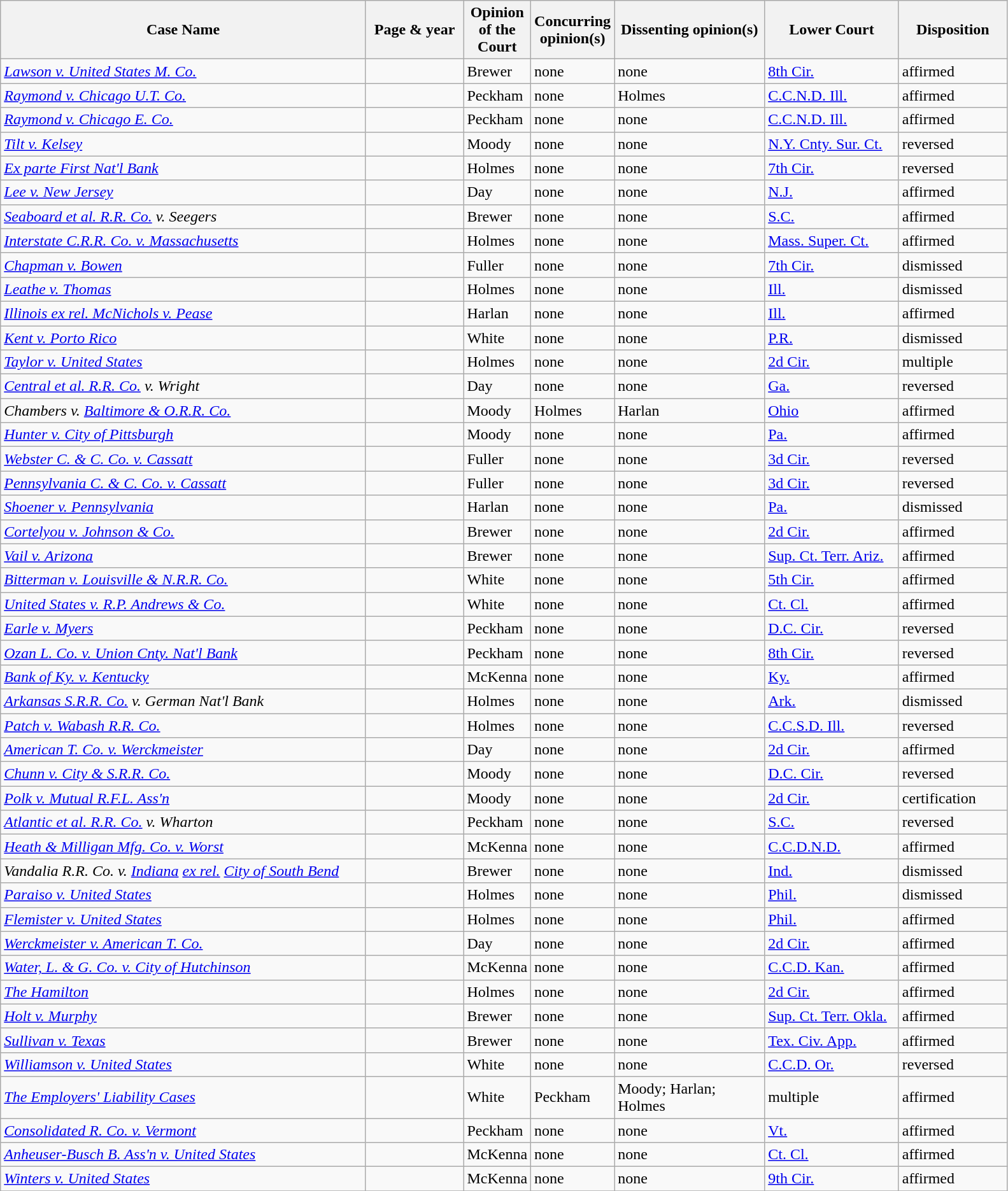<table class="wikitable sortable">
<tr>
<th scope="col" style="width: 375px;">Case Name</th>
<th scope="col" style="width: 95px;">Page & year</th>
<th scope="col" style="width: 10px;">Opinion of the Court</th>
<th scope="col" style="width: 10px;">Concurring opinion(s)</th>
<th scope="col" style="width: 150px;">Dissenting opinion(s)</th>
<th scope="col" style="width: 133px;">Lower Court</th>
<th scope="col" style="width: 106px;">Disposition</th>
</tr>
<tr>
<td><em><a href='#'>Lawson v. United States M. Co.</a></em></td>
<td align="right"></td>
<td>Brewer</td>
<td>none</td>
<td>none</td>
<td><a href='#'>8th Cir.</a></td>
<td>affirmed</td>
</tr>
<tr>
<td><em><a href='#'>Raymond v. Chicago U.T. Co.</a></em></td>
<td align="right"></td>
<td>Peckham</td>
<td>none</td>
<td>Holmes</td>
<td><a href='#'>C.C.N.D. Ill.</a></td>
<td>affirmed</td>
</tr>
<tr>
<td><em><a href='#'>Raymond v. Chicago E. Co.</a></em></td>
<td align="right"></td>
<td>Peckham</td>
<td>none</td>
<td>none</td>
<td><a href='#'>C.C.N.D. Ill.</a></td>
<td>affirmed</td>
</tr>
<tr>
<td><em><a href='#'>Tilt v. Kelsey</a></em></td>
<td align="right"></td>
<td>Moody</td>
<td>none</td>
<td>none</td>
<td><a href='#'>N.Y. Cnty. Sur. Ct.</a></td>
<td>reversed</td>
</tr>
<tr>
<td><em><a href='#'>Ex parte First Nat'l Bank</a></em></td>
<td align="right"></td>
<td>Holmes</td>
<td>none</td>
<td>none</td>
<td><a href='#'>7th Cir.</a></td>
<td>reversed</td>
</tr>
<tr>
<td><em><a href='#'>Lee v. New Jersey</a></em></td>
<td align="right"></td>
<td>Day</td>
<td>none</td>
<td>none</td>
<td><a href='#'>N.J.</a></td>
<td>affirmed</td>
</tr>
<tr>
<td><em><a href='#'>Seaboard et al. R.R. Co.</a> v. Seegers</em></td>
<td align="right"></td>
<td>Brewer</td>
<td>none</td>
<td>none</td>
<td><a href='#'>S.C.</a></td>
<td>affirmed</td>
</tr>
<tr>
<td><em><a href='#'>Interstate C.R.R. Co. v. Massachusetts</a></em></td>
<td align="right"></td>
<td>Holmes</td>
<td>none</td>
<td>none</td>
<td><a href='#'>Mass. Super. Ct.</a></td>
<td>affirmed</td>
</tr>
<tr>
<td><em><a href='#'>Chapman v. Bowen</a></em></td>
<td align="right"></td>
<td>Fuller</td>
<td>none</td>
<td>none</td>
<td><a href='#'>7th Cir.</a></td>
<td>dismissed</td>
</tr>
<tr>
<td><em><a href='#'>Leathe v. Thomas</a></em></td>
<td align="right"></td>
<td>Holmes</td>
<td>none</td>
<td>none</td>
<td><a href='#'>Ill.</a></td>
<td>dismissed</td>
</tr>
<tr>
<td><em><a href='#'>Illinois ex rel. McNichols v. Pease</a></em></td>
<td align="right"></td>
<td>Harlan</td>
<td>none</td>
<td>none</td>
<td><a href='#'>Ill.</a></td>
<td>affirmed</td>
</tr>
<tr>
<td><em><a href='#'>Kent v. Porto Rico</a></em></td>
<td align="right"></td>
<td>White</td>
<td>none</td>
<td>none</td>
<td><a href='#'>P.R.</a></td>
<td>dismissed</td>
</tr>
<tr>
<td><em><a href='#'>Taylor v. United States</a></em></td>
<td align="right"></td>
<td>Holmes</td>
<td>none</td>
<td>none</td>
<td><a href='#'>2d Cir.</a></td>
<td>multiple</td>
</tr>
<tr>
<td><em><a href='#'>Central et al. R.R. Co.</a> v. Wright</em></td>
<td align="right"></td>
<td>Day</td>
<td>none</td>
<td>none</td>
<td><a href='#'>Ga.</a></td>
<td>reversed</td>
</tr>
<tr>
<td><em>Chambers v. <a href='#'>Baltimore & O.R.R. Co.</a></em></td>
<td align="right"></td>
<td>Moody</td>
<td>Holmes</td>
<td>Harlan</td>
<td><a href='#'>Ohio</a></td>
<td>affirmed</td>
</tr>
<tr>
<td><em><a href='#'>Hunter v. City of Pittsburgh</a></em></td>
<td align="right"></td>
<td>Moody</td>
<td>none</td>
<td>none</td>
<td><a href='#'>Pa.</a></td>
<td>affirmed</td>
</tr>
<tr>
<td><em><a href='#'>Webster C. & C. Co. v. Cassatt</a></em></td>
<td align="right"></td>
<td>Fuller</td>
<td>none</td>
<td>none</td>
<td><a href='#'>3d Cir.</a></td>
<td>reversed</td>
</tr>
<tr>
<td><em><a href='#'>Pennsylvania C. & C. Co. v. Cassatt</a></em></td>
<td align="right"></td>
<td>Fuller</td>
<td>none</td>
<td>none</td>
<td><a href='#'>3d Cir.</a></td>
<td>reversed</td>
</tr>
<tr>
<td><em><a href='#'>Shoener v. Pennsylvania</a></em></td>
<td align="right"></td>
<td>Harlan</td>
<td>none</td>
<td>none</td>
<td><a href='#'>Pa.</a></td>
<td>dismissed</td>
</tr>
<tr>
<td><em><a href='#'>Cortelyou v. Johnson & Co.</a></em></td>
<td align="right"></td>
<td>Brewer</td>
<td>none</td>
<td>none</td>
<td><a href='#'>2d Cir.</a></td>
<td>affirmed</td>
</tr>
<tr>
<td><em><a href='#'>Vail v. Arizona</a></em></td>
<td align="right"></td>
<td>Brewer</td>
<td>none</td>
<td>none</td>
<td><a href='#'>Sup. Ct. Terr. Ariz.</a></td>
<td>affirmed</td>
</tr>
<tr>
<td><em><a href='#'>Bitterman v. Louisville & N.R.R. Co.</a></em></td>
<td align="right"></td>
<td>White</td>
<td>none</td>
<td>none</td>
<td><a href='#'>5th Cir.</a></td>
<td>affirmed</td>
</tr>
<tr>
<td><em><a href='#'>United States v. R.P. Andrews & Co.</a></em></td>
<td align="right"></td>
<td>White</td>
<td>none</td>
<td>none</td>
<td><a href='#'>Ct. Cl.</a></td>
<td>affirmed</td>
</tr>
<tr>
<td><em><a href='#'>Earle v. Myers</a></em></td>
<td align="right"></td>
<td>Peckham</td>
<td>none</td>
<td>none</td>
<td><a href='#'>D.C. Cir.</a></td>
<td>reversed</td>
</tr>
<tr>
<td><em><a href='#'>Ozan L. Co. v. Union Cnty. Nat'l Bank</a></em></td>
<td align="right"></td>
<td>Peckham</td>
<td>none</td>
<td>none</td>
<td><a href='#'>8th Cir.</a></td>
<td>reversed</td>
</tr>
<tr>
<td><em><a href='#'>Bank of Ky. v. Kentucky</a></em></td>
<td align="right"></td>
<td>McKenna</td>
<td>none</td>
<td>none</td>
<td><a href='#'>Ky.</a></td>
<td>affirmed</td>
</tr>
<tr>
<td><em><a href='#'>Arkansas S.R.R. Co.</a> v. German Nat'l Bank</em></td>
<td align="right"></td>
<td>Holmes</td>
<td>none</td>
<td>none</td>
<td><a href='#'>Ark.</a></td>
<td>dismissed</td>
</tr>
<tr>
<td><em><a href='#'>Patch v. Wabash R.R. Co.</a></em></td>
<td align="right"></td>
<td>Holmes</td>
<td>none</td>
<td>none</td>
<td><a href='#'>C.C.S.D. Ill.</a></td>
<td>reversed</td>
</tr>
<tr>
<td><em><a href='#'>American T. Co. v. Werckmeister</a></em></td>
<td align="right"></td>
<td>Day</td>
<td>none</td>
<td>none</td>
<td><a href='#'>2d Cir.</a></td>
<td>affirmed</td>
</tr>
<tr>
<td><em><a href='#'>Chunn v. City & S.R.R. Co.</a></em></td>
<td align="right"></td>
<td>Moody</td>
<td>none</td>
<td>none</td>
<td><a href='#'>D.C. Cir.</a></td>
<td>reversed</td>
</tr>
<tr>
<td><em><a href='#'>Polk v. Mutual R.F.L. Ass'n</a></em></td>
<td align="right"></td>
<td>Moody</td>
<td>none</td>
<td>none</td>
<td><a href='#'>2d Cir.</a></td>
<td>certification</td>
</tr>
<tr>
<td><em><a href='#'>Atlantic et al. R.R. Co.</a> v. Wharton</em></td>
<td align="right"></td>
<td>Peckham</td>
<td>none</td>
<td>none</td>
<td><a href='#'>S.C.</a></td>
<td>reversed</td>
</tr>
<tr>
<td><em><a href='#'>Heath & Milligan Mfg. Co. v. Worst</a></em></td>
<td align="right"></td>
<td>McKenna</td>
<td>none</td>
<td>none</td>
<td><a href='#'>C.C.D.N.D.</a></td>
<td>affirmed</td>
</tr>
<tr>
<td><em>Vandalia R.R. Co. v. <a href='#'>Indiana</a> <a href='#'>ex rel.</a> <a href='#'>City of South Bend</a></em></td>
<td align="right"></td>
<td>Brewer</td>
<td>none</td>
<td>none</td>
<td><a href='#'>Ind.</a></td>
<td>dismissed</td>
</tr>
<tr>
<td><em><a href='#'>Paraiso v. United States</a></em></td>
<td align="right"></td>
<td>Holmes</td>
<td>none</td>
<td>none</td>
<td><a href='#'>Phil.</a></td>
<td>dismissed</td>
</tr>
<tr>
<td><em><a href='#'>Flemister v. United States</a></em></td>
<td align="right"></td>
<td>Holmes</td>
<td>none</td>
<td>none</td>
<td><a href='#'>Phil.</a></td>
<td>affirmed</td>
</tr>
<tr>
<td><em><a href='#'>Werckmeister v. American T. Co.</a></em></td>
<td align="right"></td>
<td>Day</td>
<td>none</td>
<td>none</td>
<td><a href='#'>2d Cir.</a></td>
<td>affirmed</td>
</tr>
<tr>
<td><em><a href='#'>Water, L. & G. Co. v. City of Hutchinson</a></em></td>
<td align="right"></td>
<td>McKenna</td>
<td>none</td>
<td>none</td>
<td><a href='#'>C.C.D. Kan.</a></td>
<td>affirmed</td>
</tr>
<tr>
<td><em><a href='#'>The Hamilton</a></em></td>
<td align="right"></td>
<td>Holmes</td>
<td>none</td>
<td>none</td>
<td><a href='#'>2d Cir.</a></td>
<td>affirmed</td>
</tr>
<tr>
<td><em><a href='#'>Holt v. Murphy</a></em></td>
<td align="right"></td>
<td>Brewer</td>
<td>none</td>
<td>none</td>
<td><a href='#'>Sup. Ct. Terr. Okla.</a></td>
<td>affirmed</td>
</tr>
<tr>
<td><em><a href='#'>Sullivan v. Texas</a></em></td>
<td align="right"></td>
<td>Brewer</td>
<td>none</td>
<td>none</td>
<td><a href='#'>Tex. Civ. App.</a></td>
<td>affirmed</td>
</tr>
<tr>
<td><em><a href='#'>Williamson v. United States</a></em></td>
<td align="right"></td>
<td>White</td>
<td>none</td>
<td>none</td>
<td><a href='#'>C.C.D. Or.</a></td>
<td>reversed</td>
</tr>
<tr>
<td><em><a href='#'>The Employers' Liability Cases</a></em></td>
<td align="right"></td>
<td>White</td>
<td>Peckham</td>
<td>Moody; Harlan; Holmes</td>
<td>multiple</td>
<td>affirmed</td>
</tr>
<tr>
<td><em><a href='#'>Consolidated R. Co. v. Vermont</a></em></td>
<td align="right"></td>
<td>Peckham</td>
<td>none</td>
<td>none</td>
<td><a href='#'>Vt.</a></td>
<td>affirmed</td>
</tr>
<tr>
<td><em><a href='#'>Anheuser-Busch B. Ass'n v. United States</a></em></td>
<td align="right"></td>
<td>McKenna</td>
<td>none</td>
<td>none</td>
<td><a href='#'>Ct. Cl.</a></td>
<td>affirmed</td>
</tr>
<tr>
<td><em><a href='#'>Winters v. United States</a></em></td>
<td align="right"></td>
<td>McKenna</td>
<td>none</td>
<td>none</td>
<td><a href='#'>9th Cir.</a></td>
<td>affirmed</td>
</tr>
<tr>
</tr>
</table>
